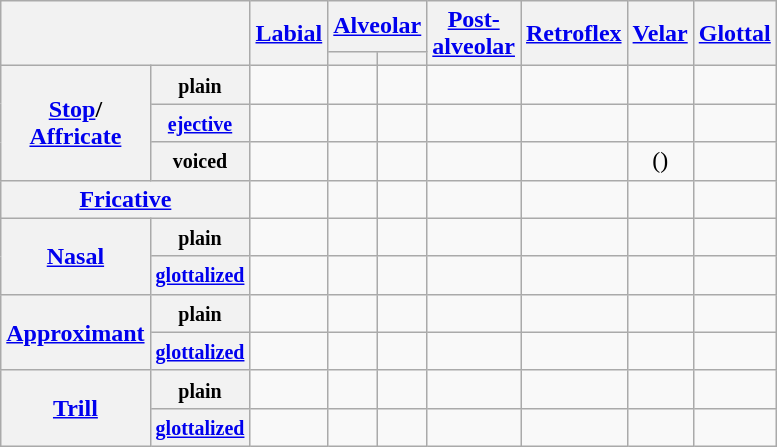<table class="wikitable" style="text-align: center;">
<tr>
<th colspan="2" rowspan="2"></th>
<th rowspan="2"><a href='#'>Labial</a></th>
<th colspan="2"><a href='#'>Alveolar</a></th>
<th rowspan="2"><a href='#'>Post-<br>alveolar</a></th>
<th rowspan="2"><a href='#'>Retroflex</a></th>
<th rowspan="2"><a href='#'>Velar</a></th>
<th rowspan="2"><a href='#'>Glottal</a></th>
</tr>
<tr>
<th></th>
<th></th>
</tr>
<tr>
<th rowspan="3"><a href='#'>Stop</a>/<br><a href='#'>Affricate</a></th>
<th><small>plain</small></th>
<td></td>
<td></td>
<td></td>
<td></td>
<td></td>
<td></td>
<td></td>
</tr>
<tr>
<th><a href='#'><small>ejective</small></a></th>
<td></td>
<td></td>
<td></td>
<td></td>
<td></td>
<td></td>
<td></td>
</tr>
<tr>
<th><small>voiced</small></th>
<td></td>
<td></td>
<td></td>
<td></td>
<td></td>
<td>()</td>
<td></td>
</tr>
<tr>
<th colspan="2"><a href='#'>Fricative</a></th>
<td></td>
<td></td>
<td></td>
<td></td>
<td></td>
<td></td>
<td></td>
</tr>
<tr>
<th rowspan="2"><a href='#'>Nasal</a></th>
<th><small>plain</small></th>
<td></td>
<td></td>
<td></td>
<td></td>
<td></td>
<td></td>
<td></td>
</tr>
<tr>
<th><small><a href='#'>glottalized</a></small></th>
<td></td>
<td></td>
<td></td>
<td></td>
<td></td>
<td></td>
<td></td>
</tr>
<tr>
<th rowspan="2"><a href='#'>Approximant</a></th>
<th><small>plain</small></th>
<td></td>
<td></td>
<td></td>
<td></td>
<td></td>
<td></td>
<td></td>
</tr>
<tr>
<th><small><a href='#'>glottalized</a></small></th>
<td></td>
<td></td>
<td></td>
<td></td>
<td></td>
<td></td>
<td></td>
</tr>
<tr>
<th rowspan="2"><a href='#'>Trill</a></th>
<th><small>plain</small></th>
<td></td>
<td></td>
<td></td>
<td></td>
<td></td>
<td></td>
<td></td>
</tr>
<tr>
<th><small><a href='#'>glottalized</a></small></th>
<td></td>
<td></td>
<td></td>
<td></td>
<td></td>
<td></td>
<td></td>
</tr>
</table>
